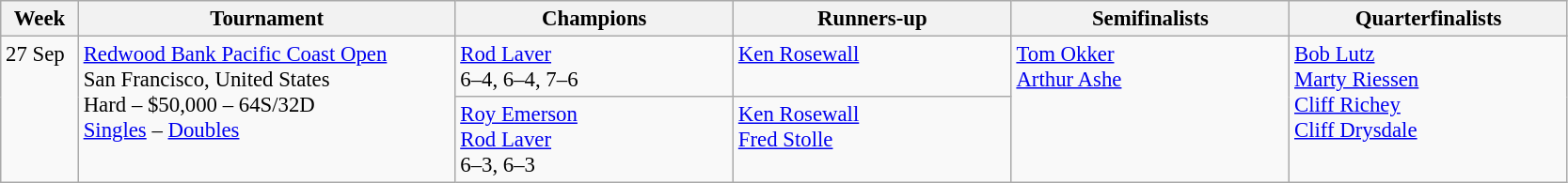<table class=wikitable style=font-size:95%>
<tr>
<th style="width:48px;">Week</th>
<th style="width:260px;">Tournament</th>
<th style="width:190px;">Champions</th>
<th style="width:190px;">Runners-up</th>
<th style="width:190px;">Semifinalists</th>
<th style="width:190px;">Quarterfinalists</th>
</tr>
<tr valign=top>
<td rowspan=2>27 Sep</td>
<td rowspan=2><a href='#'>Redwood Bank Pacific Coast Open</a><br> San Francisco, United States <br> Hard – $50,000 – 64S/32D <br> <a href='#'>Singles</a> – <a href='#'>Doubles</a></td>
<td> <a href='#'>Rod Laver</a><br>6–4, 6–4, 7–6</td>
<td> <a href='#'>Ken Rosewall</a></td>
<td rowspan=2> <a href='#'>Tom Okker</a><br> <a href='#'>Arthur Ashe</a></td>
<td rowspan=2> <a href='#'>Bob Lutz</a><br> <a href='#'>Marty Riessen</a><br> <a href='#'>Cliff Richey</a><br> <a href='#'>Cliff Drysdale</a></td>
</tr>
<tr valign=top>
<td> <a href='#'>Roy Emerson</a><br> <a href='#'>Rod Laver</a><br>6–3, 6–3</td>
<td> <a href='#'>Ken Rosewall</a><br> <a href='#'>Fred Stolle</a></td>
</tr>
</table>
